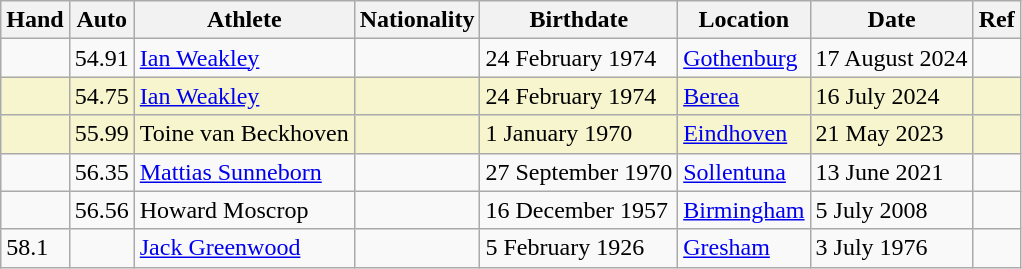<table class="wikitable">
<tr>
<th>Hand</th>
<th>Auto</th>
<th>Athlete</th>
<th>Nationality</th>
<th>Birthdate</th>
<th>Location</th>
<th>Date</th>
<th>Ref</th>
</tr>
<tr>
<td></td>
<td>54.91</td>
<td><a href='#'>Ian Weakley</a></td>
<td></td>
<td>24 February 1974</td>
<td><a href='#'>Gothenburg</a></td>
<td>17 August 2024</td>
<td></td>
</tr>
<tr bgcolor=#f6F5CE>
<td></td>
<td>54.75</td>
<td><a href='#'>Ian Weakley</a></td>
<td></td>
<td>24 February 1974</td>
<td><a href='#'>Berea</a></td>
<td>16 July 2024</td>
<td></td>
</tr>
<tr bgcolor=#f6F5CE>
<td></td>
<td>55.99</td>
<td>Toine van Beckhoven</td>
<td></td>
<td>1 January 1970</td>
<td><a href='#'>Eindhoven</a></td>
<td>21 May 2023</td>
<td></td>
</tr>
<tr>
<td></td>
<td>56.35</td>
<td><a href='#'>Mattias Sunneborn</a></td>
<td></td>
<td>27 September 1970</td>
<td><a href='#'>Sollentuna</a></td>
<td>13 June 2021</td>
</tr>
<tr>
<td></td>
<td>56.56</td>
<td>Howard Moscrop</td>
<td></td>
<td>16 December 1957</td>
<td><a href='#'>Birmingham</a></td>
<td>5 July 2008</td>
<td></td>
</tr>
<tr>
<td>58.1</td>
<td></td>
<td><a href='#'>Jack Greenwood</a></td>
<td></td>
<td>5 February 1926</td>
<td><a href='#'>Gresham</a></td>
<td>3 July 1976</td>
<td></td>
</tr>
</table>
